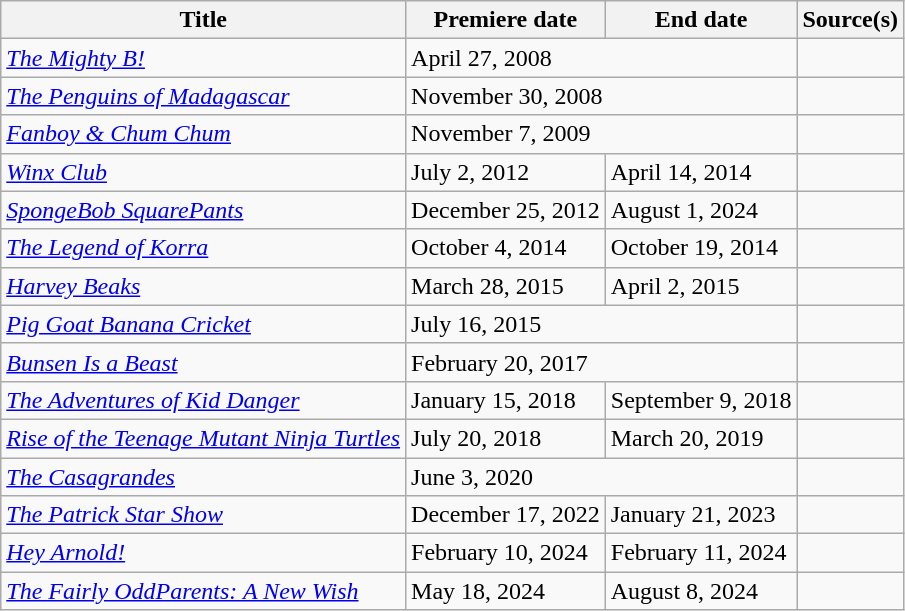<table class="wikitable sortable">
<tr>
<th>Title</th>
<th>Premiere date</th>
<th>End date</th>
<th>Source(s)</th>
</tr>
<tr>
<td><em><a href='#'>The Mighty B!</a></em></td>
<td colspan=2>April 27, 2008</td>
<td></td>
</tr>
<tr>
<td><em><a href='#'>The Penguins of Madagascar</a></em></td>
<td colspan=2>November 30, 2008</td>
<td></td>
</tr>
<tr>
<td><em><a href='#'>Fanboy & Chum Chum</a></em></td>
<td colspan=2>November 7, 2009</td>
<td></td>
</tr>
<tr>
<td><em><a href='#'>Winx Club</a></em></td>
<td>July 2, 2012</td>
<td>April 14, 2014</td>
<td></td>
</tr>
<tr>
<td><em><a href='#'>SpongeBob SquarePants</a></em></td>
<td>December 25, 2012</td>
<td>August 1, 2024</td>
<td></td>
</tr>
<tr>
<td><em><a href='#'>The Legend of Korra</a></em></td>
<td>October 4, 2014</td>
<td>October 19, 2014</td>
<td></td>
</tr>
<tr>
<td><em><a href='#'>Harvey Beaks</a></em></td>
<td>March 28, 2015</td>
<td>April 2, 2015</td>
<td></td>
</tr>
<tr>
<td><em><a href='#'>Pig Goat Banana Cricket</a></em></td>
<td colspan=2>July 16, 2015</td>
<td></td>
</tr>
<tr>
<td><em><a href='#'>Bunsen Is a Beast</a></em></td>
<td colspan=2>February 20, 2017</td>
<td></td>
</tr>
<tr>
<td><em><a href='#'>The Adventures of Kid Danger</a></em></td>
<td>January 15, 2018</td>
<td>September 9, 2018</td>
<td></td>
</tr>
<tr>
<td><em><a href='#'>Rise of the Teenage Mutant Ninja Turtles</a></em></td>
<td>July 20, 2018</td>
<td>March 20, 2019</td>
<td></td>
</tr>
<tr>
<td><em><a href='#'>The Casagrandes</a></em></td>
<td colspan=2>June 3, 2020</td>
<td></td>
</tr>
<tr>
<td><em><a href='#'>The Patrick Star Show</a></em></td>
<td>December 17, 2022</td>
<td>January 21, 2023</td>
<td></td>
</tr>
<tr>
<td><em><a href='#'>Hey Arnold!</a></em></td>
<td>February 10, 2024</td>
<td>February 11, 2024</td>
<td></td>
</tr>
<tr>
<td><em><a href='#'>The Fairly OddParents: A New Wish</a></em></td>
<td>May 18, 2024</td>
<td>August 8, 2024</td>
<td></td>
</tr>
</table>
